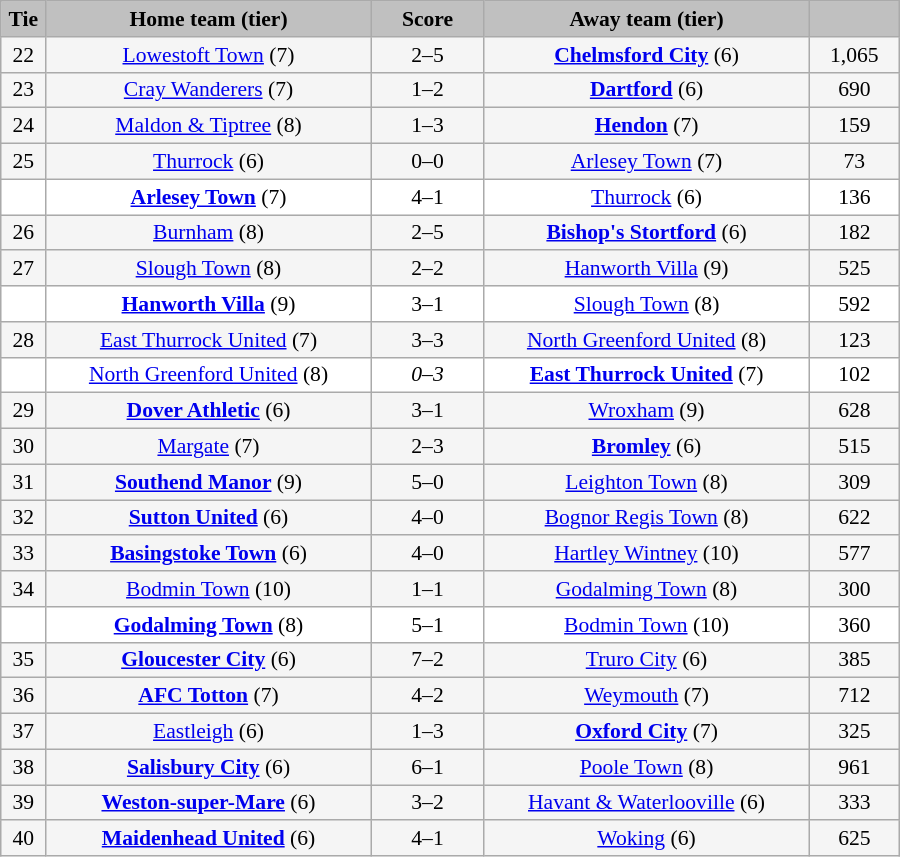<table class="wikitable" style="width: 600px; background:WhiteSmoke; text-align:center; font-size:90%">
<tr>
<td scope="col" style="width:  5.00%; background:silver;"><strong>Tie</strong></td>
<td scope="col" style="width: 36.25%; background:silver;"><strong>Home team (tier)</strong></td>
<td scope="col" style="width: 12.50%; background:silver;"><strong>Score</strong></td>
<td scope="col" style="width: 36.25%; background:silver;"><strong>Away team (tier)</strong></td>
<td scope="col" style="width: 10.00%; background:silver;"><strong></strong></td>
</tr>
<tr>
<td>22</td>
<td><a href='#'>Lowestoft Town</a> (7)</td>
<td>2–5</td>
<td><strong><a href='#'>Chelmsford City</a></strong> (6)</td>
<td>1,065</td>
</tr>
<tr>
<td>23</td>
<td><a href='#'>Cray Wanderers</a> (7)</td>
<td>1–2</td>
<td><strong><a href='#'>Dartford</a></strong> (6)</td>
<td>690</td>
</tr>
<tr>
<td>24</td>
<td><a href='#'>Maldon & Tiptree</a> (8)</td>
<td>1–3</td>
<td><strong><a href='#'>Hendon</a></strong> (7)</td>
<td>159</td>
</tr>
<tr>
<td>25</td>
<td><a href='#'>Thurrock</a> (6)</td>
<td>0–0</td>
<td><a href='#'>Arlesey Town</a> (7)</td>
<td>73</td>
</tr>
<tr style="background:white;">
<td><em></em></td>
<td><strong><a href='#'>Arlesey Town</a></strong> (7)</td>
<td>4–1</td>
<td><a href='#'>Thurrock</a> (6)</td>
<td>136</td>
</tr>
<tr>
<td>26</td>
<td><a href='#'>Burnham</a> (8)</td>
<td>2–5</td>
<td><strong><a href='#'>Bishop's Stortford</a></strong> (6)</td>
<td>182</td>
</tr>
<tr>
<td>27</td>
<td><a href='#'>Slough Town</a> (8)</td>
<td>2–2</td>
<td><a href='#'>Hanworth Villa</a> (9)</td>
<td>525</td>
</tr>
<tr style="background:white;">
<td><em></em></td>
<td><strong><a href='#'>Hanworth Villa</a></strong> (9)</td>
<td>3–1</td>
<td><a href='#'>Slough Town</a> (8)</td>
<td>592</td>
</tr>
<tr>
<td>28</td>
<td><a href='#'>East Thurrock United</a> (7)</td>
<td>3–3</td>
<td><a href='#'>North Greenford United</a> (8)</td>
<td>123</td>
</tr>
<tr style="background:white;">
<td><em></em></td>
<td><a href='#'>North Greenford United</a> (8)</td>
<td><em>0–3</em></td>
<td><strong><a href='#'>East Thurrock United</a></strong> (7)</td>
<td>102</td>
</tr>
<tr>
<td>29</td>
<td><strong><a href='#'>Dover Athletic</a></strong> (6)</td>
<td>3–1</td>
<td><a href='#'>Wroxham</a> (9)</td>
<td>628</td>
</tr>
<tr>
<td>30</td>
<td><a href='#'>Margate</a> (7)</td>
<td>2–3</td>
<td><strong><a href='#'>Bromley</a></strong> (6)</td>
<td>515</td>
</tr>
<tr>
<td>31</td>
<td><strong><a href='#'>Southend Manor</a></strong> (9)</td>
<td>5–0</td>
<td><a href='#'>Leighton Town</a> (8)</td>
<td>309</td>
</tr>
<tr>
<td>32</td>
<td><strong><a href='#'>Sutton United</a></strong> (6)</td>
<td>4–0</td>
<td><a href='#'>Bognor Regis Town</a> (8)</td>
<td>622</td>
</tr>
<tr>
<td>33</td>
<td><strong><a href='#'>Basingstoke Town</a></strong> (6)</td>
<td>4–0</td>
<td><a href='#'>Hartley Wintney</a> (10)</td>
<td>577</td>
</tr>
<tr>
<td>34</td>
<td><a href='#'>Bodmin Town</a> (10)</td>
<td>1–1</td>
<td><a href='#'>Godalming Town</a> (8)</td>
<td>300</td>
</tr>
<tr style="background:white;">
<td><em></em></td>
<td><strong><a href='#'>Godalming Town</a></strong> (8)</td>
<td>5–1</td>
<td><a href='#'>Bodmin Town</a> (10)</td>
<td>360</td>
</tr>
<tr>
<td>35</td>
<td><strong><a href='#'>Gloucester City</a></strong> (6)</td>
<td>7–2</td>
<td><a href='#'>Truro City</a> (6)</td>
<td>385</td>
</tr>
<tr>
<td>36</td>
<td><strong><a href='#'>AFC Totton</a></strong> (7)</td>
<td>4–2</td>
<td><a href='#'>Weymouth</a> (7)</td>
<td>712</td>
</tr>
<tr>
<td>37</td>
<td><a href='#'>Eastleigh</a> (6)</td>
<td>1–3</td>
<td><strong><a href='#'>Oxford City</a></strong> (7)</td>
<td>325</td>
</tr>
<tr>
<td>38</td>
<td><strong><a href='#'>Salisbury City</a></strong> (6)</td>
<td>6–1</td>
<td><a href='#'>Poole Town</a> (8)</td>
<td>961</td>
</tr>
<tr>
<td>39</td>
<td><strong><a href='#'>Weston-super-Mare</a></strong> (6)</td>
<td>3–2</td>
<td><a href='#'>Havant & Waterlooville</a> (6)</td>
<td>333</td>
</tr>
<tr>
<td>40</td>
<td><strong><a href='#'>Maidenhead United</a></strong> (6)</td>
<td>4–1</td>
<td><a href='#'>Woking</a> (6)</td>
<td>625</td>
</tr>
</table>
